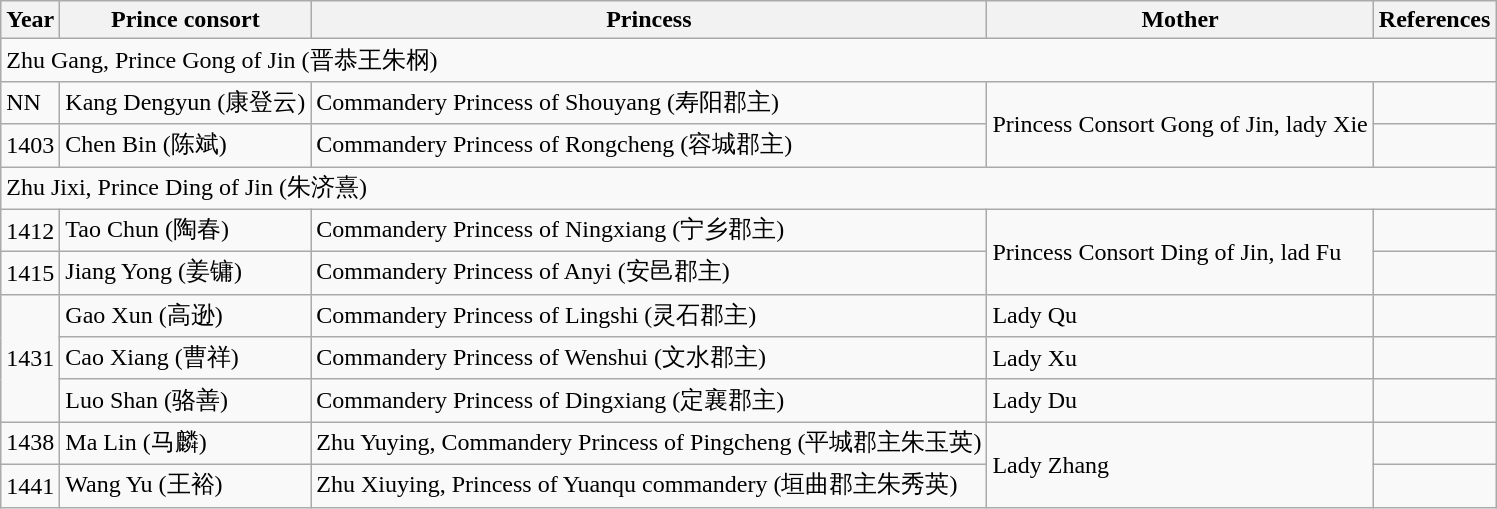<table class="wikitable">
<tr>
<th>Year</th>
<th>Prince consort</th>
<th>Princess</th>
<th>Mother</th>
<th>References</th>
</tr>
<tr>
<td colspan="5">Zhu Gang, Prince Gong of Jin (晋恭王朱㭎)</td>
</tr>
<tr>
<td>NN</td>
<td>Kang Dengyun (康登云)</td>
<td>Commandery Princess of Shouyang (寿阳郡主)</td>
<td rowspan="2">Princess Consort Gong of Jin, lady Xie</td>
<td></td>
</tr>
<tr>
<td>1403</td>
<td>Chen Bin (陈斌)</td>
<td>Commandery Princess of Rongcheng (容城郡主)</td>
<td></td>
</tr>
<tr>
<td colspan="5">Zhu Jixi, Prince Ding of Jin (朱济熹)</td>
</tr>
<tr>
<td>1412</td>
<td>Tao Chun (陶春)</td>
<td>Commandery Princess of Ningxiang (宁乡郡主)</td>
<td rowspan="2">Princess Consort Ding of Jin, lad Fu</td>
<td></td>
</tr>
<tr>
<td>1415</td>
<td>Jiang Yong (姜镛)</td>
<td>Commandery Princess of Anyi (安邑郡主)</td>
<td></td>
</tr>
<tr>
<td rowspan="3">1431</td>
<td>Gao Xun (高逊)</td>
<td>Commandery Princess of Lingshi (灵石郡主)</td>
<td>Lady Qu</td>
<td></td>
</tr>
<tr>
<td>Cao Xiang (曹祥)</td>
<td>Commandery Princess of Wenshui (文水郡主)</td>
<td>Lady Xu</td>
<td></td>
</tr>
<tr>
<td>Luo Shan (骆善)</td>
<td>Commandery Princess of Dingxiang (定襄郡主)</td>
<td>Lady Du</td>
<td></td>
</tr>
<tr>
<td>1438</td>
<td>Ma Lin (马麟)</td>
<td>Zhu Yuying, Commandery Princess of Pingcheng (平城郡主朱玉英)</td>
<td rowspan="2">Lady Zhang</td>
<td></td>
</tr>
<tr>
<td>1441</td>
<td>Wang Yu (王裕)</td>
<td>Zhu Xiuying, Princess of Yuanqu commandery (垣曲郡主朱秀英)</td>
<td></td>
</tr>
</table>
